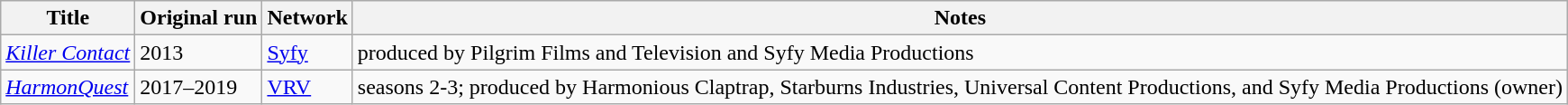<table class="wikitable sortable">
<tr>
<th>Title</th>
<th>Original run</th>
<th>Network</th>
<th>Notes</th>
</tr>
<tr>
<td><em><a href='#'>Killer Contact</a></em></td>
<td>2013</td>
<td><a href='#'>Syfy</a></td>
<td>produced by Pilgrim Films and Television and Syfy Media Productions</td>
</tr>
<tr>
<td><em><a href='#'>HarmonQuest</a></em></td>
<td>2017–2019</td>
<td><a href='#'>VRV</a></td>
<td>seasons 2-3; produced by Harmonious Claptrap, Starburns Industries, Universal Content Productions, and Syfy Media Productions (owner)</td>
</tr>
</table>
